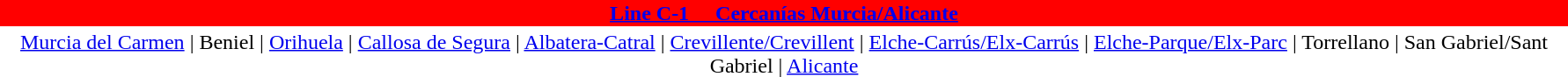<table class="toccolours noprint" style="margin: 0 2em 0 2em;">
<tr>
<td></td>
<th style="background:red; color:white;" align="center" width="100%"><a href='#'><span>Line C-1     Cercanías Murcia/Alicante</span></a></th>
<td></td>
</tr>
<tr align=center>
<td colspan=3><a href='#'>Murcia del Carmen</a>  | Beniel | <a href='#'>Orihuela</a> | <a href='#'>Callosa de Segura</a> | <a href='#'>Albatera-Catral</a> | <a href='#'>Crevillente/Crevillent</a> | <a href='#'>Elche-Carrús/Elx-Carrús</a> | <a href='#'>Elche-Parque/Elx-Parc</a> | Torrellano | San Gabriel/Sant Gabriel | <a href='#'>Alicante</a> </td>
</tr>
</table>
